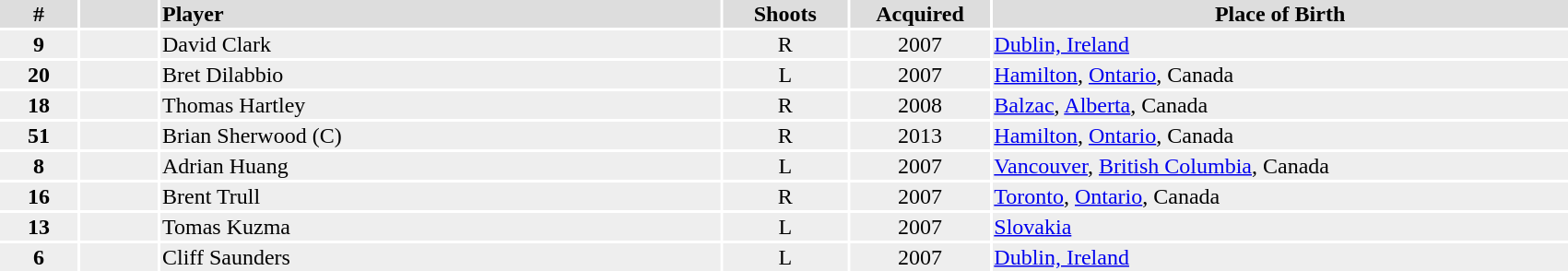<table width=90%>
<tr>
<th colspan=6></th>
</tr>
<tr bgcolor="#dddddd">
<th width=5%>#</th>
<th width=5%></th>
<td align=left!!width=15%><strong>Player</strong></td>
<th width=8%>Shoots</th>
<th width=9%>Acquired</th>
<th width=37%>Place of Birth</th>
</tr>
<tr bgcolor="#eeeeee">
<td align=center><strong>9</strong></td>
<td align=center></td>
<td>David Clark</td>
<td align=center>R</td>
<td align=center>2007</td>
<td><a href='#'>Dublin, Ireland</a></td>
</tr>
<tr bgcolor="#eeeeee">
<td align=center><strong>20</strong></td>
<td align=center></td>
<td>Bret Dilabbio</td>
<td align=center>L</td>
<td align=center>2007</td>
<td><a href='#'>Hamilton</a>, <a href='#'>Ontario</a>, Canada</td>
</tr>
<tr bgcolor="#eeeeee">
<td align=center><strong>18</strong></td>
<td align=center></td>
<td>Thomas Hartley</td>
<td align=center>R</td>
<td align=center>2008</td>
<td><a href='#'>Balzac</a>, <a href='#'>Alberta</a>, Canada</td>
</tr>
<tr bgcolor="#eeeeee">
<td align=center><strong>51</strong></td>
<td align=center></td>
<td>Brian Sherwood (C)</td>
<td align=center>R</td>
<td align=center>2013</td>
<td><a href='#'>Hamilton</a>, <a href='#'>Ontario</a>, Canada</td>
</tr>
<tr bgcolor="#eeeeee">
<td align=center><strong>8</strong></td>
<td align=center></td>
<td>Adrian Huang</td>
<td align=center>L</td>
<td align=center>2007</td>
<td><a href='#'>Vancouver</a>, <a href='#'>British Columbia</a>, Canada</td>
</tr>
<tr bgcolor="#eeeeee">
<td align=center><strong>16</strong></td>
<td align=center></td>
<td>Brent Trull</td>
<td align=center>R</td>
<td align=center>2007</td>
<td><a href='#'>Toronto</a>, <a href='#'>Ontario</a>, Canada</td>
</tr>
<tr bgcolor="#eeeeee">
<td align=center><strong>13</strong></td>
<td align=center></td>
<td>Tomas Kuzma</td>
<td align=center>L</td>
<td align=center>2007</td>
<td><a href='#'>Slovakia</a></td>
</tr>
<tr bgcolor="#eeeeee">
<td align=center><strong>6</strong></td>
<td align=center></td>
<td>Cliff Saunders</td>
<td align=center>L</td>
<td align=center>2007</td>
<td><a href='#'>Dublin, Ireland</a></td>
</tr>
</table>
